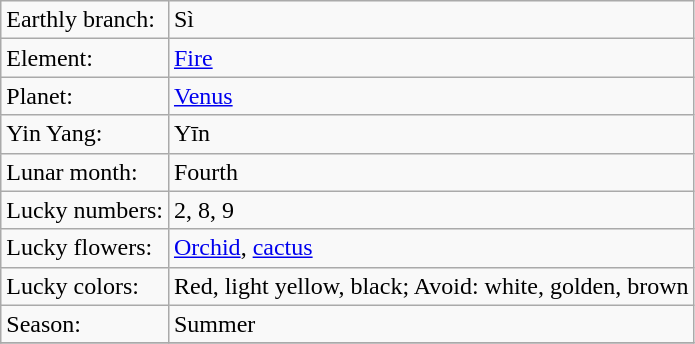<table class="wikitable">
<tr>
<td>Earthly branch:</td>
<td>Sì</td>
</tr>
<tr>
<td>Element:</td>
<td><a href='#'>Fire</a></td>
</tr>
<tr>
<td>Planet:</td>
<td><a href='#'>Venus</a></td>
</tr>
<tr>
<td>Yin Yang:</td>
<td>Yīn</td>
</tr>
<tr>
<td>Lunar month:</td>
<td>Fourth</td>
</tr>
<tr>
<td>Lucky numbers:</td>
<td>2, 8, 9</td>
</tr>
<tr>
<td>Lucky flowers:</td>
<td><a href='#'>Orchid</a>, <a href='#'>cactus</a></td>
</tr>
<tr>
<td>Lucky colors:</td>
<td>Red, light yellow, black; Avoid: white, golden, brown</td>
</tr>
<tr>
<td>Season:</td>
<td>Summer</td>
</tr>
<tr>
</tr>
</table>
